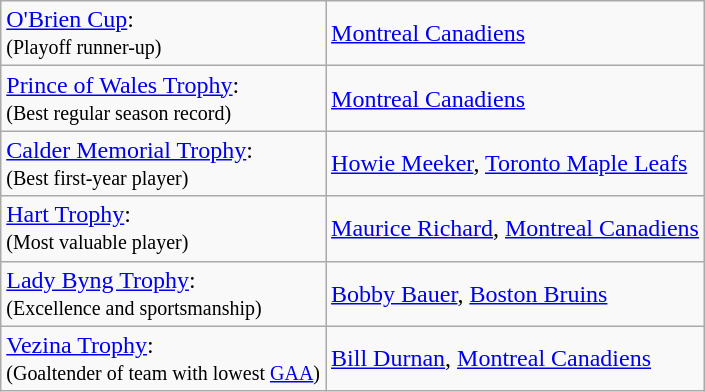<table class="wikitable">
<tr>
<td><a href='#'>O'Brien Cup</a>:<br><small>(Playoff runner-up)</small></td>
<td><a href='#'>Montreal Canadiens</a></td>
</tr>
<tr>
<td><a href='#'>Prince of Wales Trophy</a>:<br><small>(Best regular season record)</small></td>
<td><a href='#'>Montreal Canadiens</a></td>
</tr>
<tr>
<td><a href='#'>Calder Memorial Trophy</a>:<br><small>(Best first-year player)</small></td>
<td><a href='#'>Howie Meeker</a>, <a href='#'>Toronto Maple Leafs</a></td>
</tr>
<tr>
<td><a href='#'>Hart Trophy</a>:<br><small>(Most valuable player)</small></td>
<td><a href='#'>Maurice Richard</a>, <a href='#'>Montreal Canadiens</a></td>
</tr>
<tr>
<td><a href='#'>Lady Byng Trophy</a>:<br><small>(Excellence and sportsmanship)</small></td>
<td><a href='#'>Bobby Bauer</a>, <a href='#'>Boston Bruins</a></td>
</tr>
<tr>
<td><a href='#'>Vezina Trophy</a>:<br><small>(Goaltender of team with lowest <a href='#'>GAA</a>)</small></td>
<td><a href='#'>Bill Durnan</a>, <a href='#'>Montreal Canadiens</a></td>
</tr>
</table>
